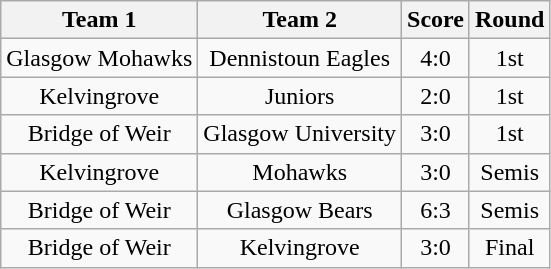<table class="wikitable" style="text-align:center;">
<tr>
<th>Team 1</th>
<th>Team 2</th>
<th>Score</th>
<th>Round</th>
</tr>
<tr>
<td>Glasgow Mohawks</td>
<td>Dennistoun Eagles</td>
<td>4:0</td>
<td>1st</td>
</tr>
<tr>
<td>Kelvingrove</td>
<td>Juniors</td>
<td>2:0</td>
<td>1st</td>
</tr>
<tr>
<td>Bridge of Weir</td>
<td>Glasgow University</td>
<td>3:0</td>
<td>1st</td>
</tr>
<tr>
<td>Kelvingrove</td>
<td>Mohawks</td>
<td>3:0</td>
<td>Semis</td>
</tr>
<tr>
<td>Bridge of Weir</td>
<td>Glasgow Bears</td>
<td>6:3</td>
<td>Semis</td>
</tr>
<tr>
<td>Bridge of Weir</td>
<td>Kelvingrove</td>
<td>3:0</td>
<td>Final</td>
</tr>
</table>
